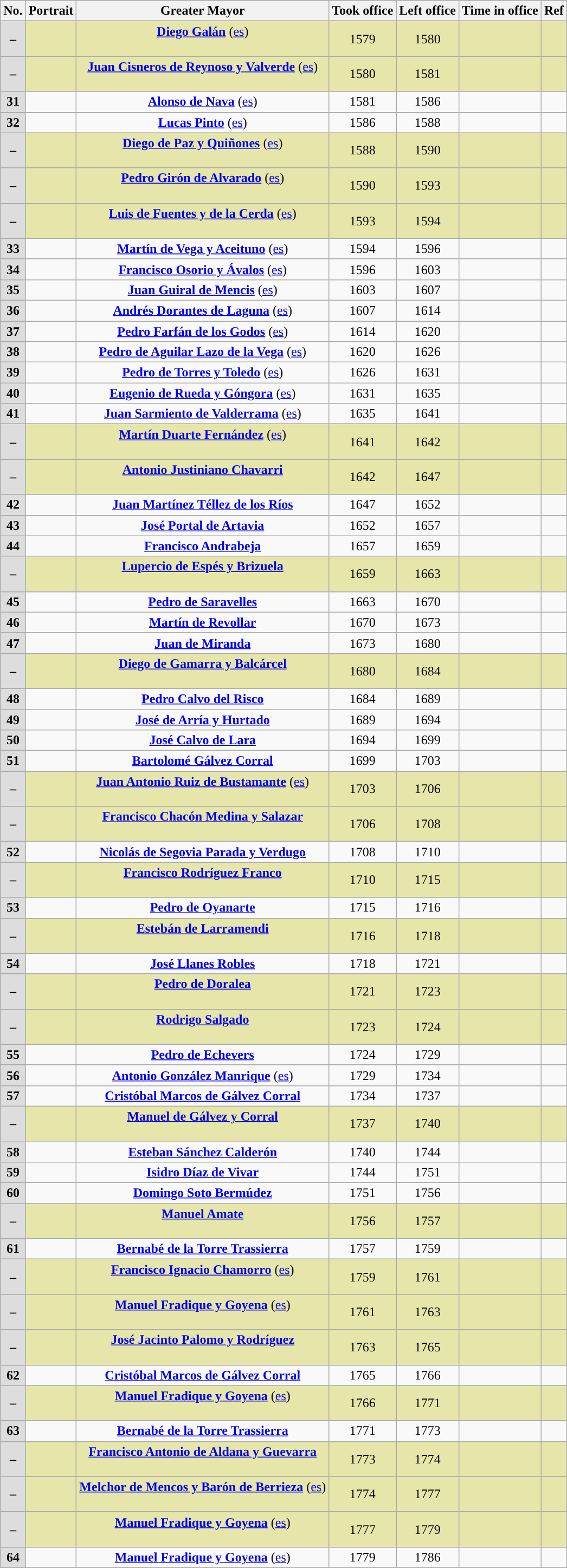<table class="wikitable" style="text-align:center">
<tr>
<th>No.</th>
<th>Portrait</th>
<th>Greater Mayor</th>
<th>Took office</th>
<th>Left office</th>
<th>Time in office</th>
<th>Ref</th>
</tr>
<tr style="background:#E6E6AA">
<th style="background:#DDDDDD; color:black">–</th>
<td></td>
<td><strong><a href='#'>Diego Galán</a></strong> (<a href='#'>es</a>)<br><br></td>
<td>1579</td>
<td>1580</td>
<td> </td>
<td></td>
</tr>
<tr style="background:#E6E6AA">
<th style="background:#DDDDDD; color:black">–</th>
<td></td>
<td><strong><a href='#'>Juan Cisneros de Reynoso y Valverde</a></strong> (<a href='#'>es</a>)<br><br></td>
<td>1580</td>
<td>1581</td>
<td> </td>
<td></td>
</tr>
<tr>
<th style="background:#DDDDDD; color:black">31</th>
<td></td>
<td><strong><a href='#'>Alonso de Nava</a></strong> (<a href='#'>es</a>)<br></td>
<td>1581</td>
<td>1586</td>
<td> </td>
<td></td>
</tr>
<tr>
<th style="background:#DDDDDD; color:black">32</th>
<td></td>
<td><strong><a href='#'>Lucas Pinto</a></strong> (<a href='#'>es</a>)<br></td>
<td>1586</td>
<td>1588</td>
<td> </td>
<td></td>
</tr>
<tr style="background:#E6E6AA">
<th style="background:#DDDDDD; color:black">–</th>
<td></td>
<td><strong><a href='#'>Diego de Paz y Quiñones</a></strong> (<a href='#'>es</a>)<br><br></td>
<td>1588</td>
<td>1590</td>
<td> </td>
<td></td>
</tr>
<tr style="background:#E6E6AA">
<th style="background:#DDDDDD; color:black">–</th>
<td></td>
<td><strong><a href='#'>Pedro Girón de Alvarado</a></strong> (<a href='#'>es</a>)<br><br></td>
<td>1590</td>
<td>1593</td>
<td> </td>
<td></td>
</tr>
<tr style="background:#E6E6AA">
<th style="background:#DDDDDD; color:black">–</th>
<td></td>
<td><strong><a href='#'>Luis de Fuentes y de la Cerda</a></strong> (<a href='#'>es</a>)<br><br></td>
<td>1593</td>
<td>1594</td>
<td> </td>
<td></td>
</tr>
<tr>
<th style="background:#DDDDDD; color:black">33</th>
<td></td>
<td><strong><a href='#'>Martín de Vega y Aceituno</a></strong> (<a href='#'>es</a>)<br></td>
<td>1594</td>
<td>1596</td>
<td> </td>
<td></td>
</tr>
<tr>
<th style="background:#DDDDDD; color:black">34</th>
<td></td>
<td><strong><a href='#'>Francisco Osorio y Ávalos</a></strong> (<a href='#'>es</a>)<br></td>
<td>1596</td>
<td>1603</td>
<td> </td>
<td></td>
</tr>
<tr>
<th style="background:#DDDDDD; color:black">35</th>
<td></td>
<td><strong><a href='#'>Juan Guiral de Mencis</a></strong> (<a href='#'>es</a>)<br></td>
<td>1603</td>
<td>1607</td>
<td> </td>
<td></td>
</tr>
<tr>
<th style="background:#DDDDDD; color:black">36</th>
<td></td>
<td><strong><a href='#'>Andrés Dorantes de Laguna</a></strong> (<a href='#'>es</a>)<br></td>
<td>1607</td>
<td>1614</td>
<td> </td>
<td></td>
</tr>
<tr>
<th style="background:#DDDDDD; color:black">37</th>
<td></td>
<td><strong><a href='#'>Pedro Farfán de los Godos</a></strong> (<a href='#'>es</a>)<br></td>
<td>1614</td>
<td>1620</td>
<td> </td>
<td></td>
</tr>
<tr>
<th style="background:#DDDDDD; color:black">38</th>
<td></td>
<td><strong><a href='#'>Pedro de Aguilar Lazo de la Vega</a></strong> (<a href='#'>es</a>)<br></td>
<td>1620</td>
<td>1626</td>
<td> </td>
<td></td>
</tr>
<tr>
<th style="background:#DDDDDD; color:black">39</th>
<td></td>
<td><strong><a href='#'>Pedro de Torres y Toledo</a></strong> (<a href='#'>es</a>)<br></td>
<td>1626</td>
<td>1631</td>
<td> </td>
<td></td>
</tr>
<tr>
<th style="background:#DDDDDD; color:black">40</th>
<td></td>
<td><strong><a href='#'>Eugenio de Rueda y Góngora</a></strong> (<a href='#'>es</a>)<br></td>
<td>1631</td>
<td>1635</td>
<td> </td>
<td></td>
</tr>
<tr>
<th style="background:#DDDDDD; color:black">41</th>
<td></td>
<td><strong><a href='#'>Juan Sarmiento de Valderrama</a></strong> (<a href='#'>es</a>)<br></td>
<td>1635</td>
<td>1641</td>
<td> </td>
<td></td>
</tr>
<tr style="background:#E6E6AA">
<th style="background:#DDDDDD; color:black">–</th>
<td></td>
<td><strong><a href='#'>Martín Duarte Fernández</a></strong> (<a href='#'>es</a>)<br><br></td>
<td>1641</td>
<td>1642</td>
<td> </td>
<td></td>
</tr>
<tr style="background:#E6E6AA">
<th style="background:#DDDDDD; color:black">–</th>
<td></td>
<td><strong><a href='#'>Antonio Justiniano Chavarri</a></strong><br><br></td>
<td>1642</td>
<td>1647</td>
<td> </td>
<td></td>
</tr>
<tr>
<th style="background:#DDDDDD; color:black">42</th>
<td></td>
<td><strong><a href='#'>Juan Martínez Téllez de los Ríos</a></strong><br></td>
<td>1647</td>
<td>1652</td>
<td> </td>
<td></td>
</tr>
<tr>
<th style="background:#DDDDDD; color:black">43</th>
<td></td>
<td><strong><a href='#'>José Portal de Artavia</a></strong><br></td>
<td>1652</td>
<td>1657</td>
<td> </td>
<td></td>
</tr>
<tr>
<th style="background:#DDDDDD; color:black">44</th>
<td></td>
<td><strong><a href='#'>Francisco Andrabeja</a></strong><br></td>
<td>1657</td>
<td>1659</td>
<td> </td>
<td></td>
</tr>
<tr style="background:#E6E6AA">
<th style="background:#DDDDDD; color:black">–</th>
<td></td>
<td><strong><a href='#'>Lupercio de Espés y Brizuela</a></strong><br><br></td>
<td>1659</td>
<td>1663</td>
<td> </td>
<td></td>
</tr>
<tr>
<th style="background:#DDDDDD; color:black">45</th>
<td></td>
<td><strong><a href='#'>Pedro de Saravelles</a></strong><br></td>
<td>1663</td>
<td>1670</td>
<td> </td>
<td></td>
</tr>
<tr>
<th style="background:#DDDDDD; color:black">46</th>
<td></td>
<td><strong><a href='#'>Martín de Revollar</a></strong><br></td>
<td>1670</td>
<td>1673</td>
<td> </td>
<td></td>
</tr>
<tr>
<th style="background:#DDDDDD; color:black">47</th>
<td></td>
<td><strong><a href='#'>Juan de Miranda</a></strong><br></td>
<td>1673</td>
<td>1680</td>
<td> </td>
<td></td>
</tr>
<tr style="background:#E6E6AA">
<th style="background:#DDDDDD; color:black">–</th>
<td></td>
<td><strong><a href='#'>Diego de Gamarra y Balcárcel</a></strong><br><br></td>
<td>1680</td>
<td>1684</td>
<td> </td>
<td></td>
</tr>
<tr>
<th style="background:#DDDDDD; color:black">48</th>
<td></td>
<td><strong><a href='#'>Pedro Calvo del Risco</a></strong><br></td>
<td>1684</td>
<td>1689</td>
<td> </td>
<td></td>
</tr>
<tr>
<th style="background:#DDDDDD; color:black">49</th>
<td></td>
<td><strong><a href='#'>José de Arría y Hurtado</a></strong><br></td>
<td>1689</td>
<td>1694</td>
<td> </td>
<td></td>
</tr>
<tr>
<th style="background:#DDDDDD; color:black">50</th>
<td></td>
<td><strong><a href='#'>José Calvo de Lara</a></strong><br></td>
<td>1694</td>
<td>1699</td>
<td> </td>
<td></td>
</tr>
<tr>
<th style="background:#DDDDDD; color:black">51</th>
<td></td>
<td><strong><a href='#'>Bartolomé Gálvez Corral</a></strong><br></td>
<td>1699</td>
<td>1703</td>
<td> </td>
<td></td>
</tr>
<tr style="background:#E6E6AA">
<th style="background:#DDDDDD; color:black">–</th>
<td></td>
<td><strong><a href='#'>Juan Antonio Ruiz de Bustamante</a></strong> (<a href='#'>es</a>)<br><br></td>
<td>1703</td>
<td>1706</td>
<td> </td>
<td></td>
</tr>
<tr style="background:#E6E6AA">
<th style="background:#DDDDDD; color:black">–</th>
<td></td>
<td><strong><a href='#'>Francisco Chacón Medina y Salazar</a></strong><br><br></td>
<td>1706</td>
<td>1708</td>
<td> </td>
<td></td>
</tr>
<tr>
<th style="background:#DDDDDD; color:black">52</th>
<td></td>
<td><strong><a href='#'>Nicolás de Segovia Parada y Verdugo</a></strong><br></td>
<td>1708</td>
<td>1710</td>
<td> </td>
<td></td>
</tr>
<tr style="background:#E6E6AA">
<th style="background:#DDDDDD; color:black">–</th>
<td></td>
<td><strong><a href='#'>Francisco Rodríguez Franco</a></strong><br><br></td>
<td>1710</td>
<td>1715</td>
<td> </td>
<td></td>
</tr>
<tr>
<th style="background:#DDDDDD; color:black">53</th>
<td></td>
<td><strong><a href='#'>Pedro de Oyanarte</a></strong><br></td>
<td>1715</td>
<td>1716</td>
<td> </td>
<td></td>
</tr>
<tr style="background:#E6E6AA">
<th style="background:#DDDDDD; color:black">–</th>
<td></td>
<td><strong><a href='#'>Estebán de Larramendi</a></strong><br><br></td>
<td>1716</td>
<td>1718</td>
<td> </td>
<td></td>
</tr>
<tr>
<th style="background:#DDDDDD; color:black">54</th>
<td></td>
<td><strong><a href='#'>José Llanes Robles</a></strong><br></td>
<td>1718</td>
<td>1721</td>
<td> </td>
<td></td>
</tr>
<tr style="background:#E6E6AA">
<th style="background:#DDDDDD; color:black">–</th>
<td></td>
<td><strong><a href='#'>Pedro de Doralea</a></strong><br><br></td>
<td>1721</td>
<td>1723</td>
<td> </td>
<td></td>
</tr>
<tr style="background:#E6E6AA">
<th style="background:#DDDDDD; color:black">–</th>
<td></td>
<td><strong><a href='#'>Rodrigo Salgado</a></strong><br><br></td>
<td>1723</td>
<td>1724</td>
<td> </td>
<td></td>
</tr>
<tr>
<th style="background:#DDDDDD; color:black">55</th>
<td></td>
<td><strong><a href='#'>Pedro de Echevers</a></strong><br></td>
<td>1724</td>
<td>1729</td>
<td> </td>
<td></td>
</tr>
<tr>
<th style="background:#DDDDDD; color:black">56</th>
<td></td>
<td><strong><a href='#'>Antonio González Manrique</a></strong> (<a href='#'>es</a>)<br></td>
<td>1729</td>
<td>1734</td>
<td> </td>
<td></td>
</tr>
<tr>
<th style="background:#DDDDDD; color:black">57</th>
<td></td>
<td><strong><a href='#'>Cristóbal Marcos de Gálvez Corral</a></strong><br></td>
<td>1734</td>
<td>1737</td>
<td> </td>
<td></td>
</tr>
<tr style="background:#E6E6AA">
<th style="background:#DDDDDD; color:black">–</th>
<td></td>
<td><strong><a href='#'>Manuel de Gálvez y Corral</a></strong><br><br></td>
<td>1737</td>
<td>1740</td>
<td> </td>
<td></td>
</tr>
<tr>
<th style="background:#DDDDDD; color:black">58</th>
<td></td>
<td><strong><a href='#'>Esteban Sánchez Calderón</a></strong><br></td>
<td>1740</td>
<td>1744</td>
<td> </td>
<td></td>
</tr>
<tr>
<th style="background:#DDDDDD; color:black">59</th>
<td></td>
<td><strong><a href='#'>Isidro Díaz de Vivar</a></strong><br></td>
<td>1744</td>
<td>1751</td>
<td> </td>
<td></td>
</tr>
<tr>
<th style="background:#DDDDDD; color:black">60</th>
<td></td>
<td><strong><a href='#'>Domingo Soto Bermúdez</a></strong><br></td>
<td>1751</td>
<td>1756</td>
<td> </td>
<td></td>
</tr>
<tr style="background:#E6E6AA">
<th style="background:#DDDDDD; color:black">–</th>
<td></td>
<td><strong><a href='#'>Manuel Amate</a></strong><br><br></td>
<td>1756</td>
<td>1757</td>
<td> </td>
<td></td>
</tr>
<tr>
<th style="background:#DDDDDD; color:black">61</th>
<td></td>
<td><strong><a href='#'>Bernabé de la Torre Trassierra</a></strong><br></td>
<td>1757</td>
<td>1759</td>
<td> </td>
<td></td>
</tr>
<tr style="background:#E6E6AA">
<th style="background:#DDDDDD; color:black">–</th>
<td></td>
<td><strong><a href='#'>Francisco Ignacio Chamorro</a></strong> (<a href='#'>es</a>)<br><br></td>
<td>1759</td>
<td>1761</td>
<td> </td>
<td></td>
</tr>
<tr style="background:#E6E6AA">
<th style="background:#DDDDDD; color:black">–</th>
<td></td>
<td><strong><a href='#'>Manuel Fradique y Goyena</a></strong> (<a href='#'>es</a>)<br><br></td>
<td>1761</td>
<td>1763</td>
<td> </td>
<td></td>
</tr>
<tr style="background:#E6E6AA">
<th style="background:#DDDDDD; color:black">–</th>
<td></td>
<td><strong><a href='#'>José Jacinto Palomo y Rodríguez</a></strong><br><br></td>
<td>1763</td>
<td>1765</td>
<td> </td>
<td></td>
</tr>
<tr>
<th style="background:#DDDDDD; color:black">62</th>
<td></td>
<td><strong><a href='#'>Cristóbal Marcos de Gálvez Corral</a></strong><br></td>
<td>1765</td>
<td>1766</td>
<td> </td>
<td></td>
</tr>
<tr style="background:#E6E6AA">
<th style="background:#DDDDDD; color:black">–</th>
<td></td>
<td><strong><a href='#'>Manuel Fradique y Goyena</a></strong> (<a href='#'>es</a>)<br><br></td>
<td>1766</td>
<td>1771</td>
<td> </td>
<td></td>
</tr>
<tr>
<th style="background:#DDDDDD; color:black">63</th>
<td></td>
<td><strong><a href='#'>Bernabé de la Torre Trassierra</a></strong><br></td>
<td>1771</td>
<td>1773</td>
<td> </td>
<td></td>
</tr>
<tr style="background:#E6E6AA">
<th style="background:#DDDDDD; color:black">–</th>
<td></td>
<td><strong><a href='#'>Francisco Antonio de Aldana y Guevarra</a></strong><br><br></td>
<td>1773</td>
<td>1774</td>
<td> </td>
<td></td>
</tr>
<tr style="background:#E6E6AA">
<th style="background:#DDDDDD; color:black">–</th>
<td></td>
<td><strong><a href='#'>Melchor de Mencos y Barón de Berrieza</a></strong> (<a href='#'>es</a>)<br><br></td>
<td>1774</td>
<td>1777</td>
<td> </td>
<td></td>
</tr>
<tr style="background:#E6E6AA">
<th style="background:#DDDDDD; color:black">–</th>
<td></td>
<td><strong><a href='#'>Manuel Fradique y Goyena</a></strong> (<a href='#'>es</a>)<br><br></td>
<td>1777</td>
<td>1779</td>
<td> </td>
<td></td>
</tr>
<tr>
<th style="background:#DDDDDD; color:black">64</th>
<td></td>
<td><strong><a href='#'>Manuel Fradique y Goyena</a></strong> (<a href='#'>es</a>)<br></td>
<td>1779</td>
<td>1786</td>
<td> </td>
<td></td>
</tr>
</table>
